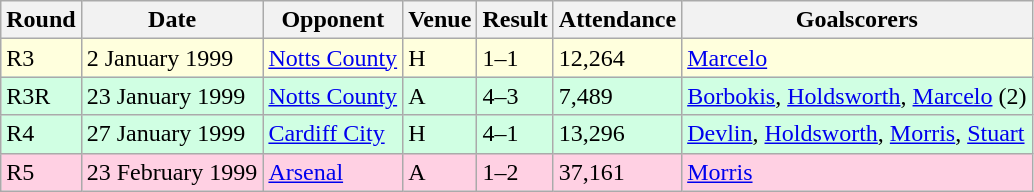<table class="wikitable">
<tr>
<th>Round</th>
<th>Date</th>
<th>Opponent</th>
<th>Venue</th>
<th>Result</th>
<th>Attendance</th>
<th>Goalscorers</th>
</tr>
<tr style="background-color: #ffffdd;">
<td>R3</td>
<td>2 January 1999</td>
<td><a href='#'>Notts County</a></td>
<td>H</td>
<td>1–1</td>
<td>12,264</td>
<td><a href='#'>Marcelo</a></td>
</tr>
<tr style="background-color: #d0ffe3;">
<td>R3R</td>
<td>23 January 1999</td>
<td><a href='#'>Notts County</a></td>
<td>A</td>
<td>4–3</td>
<td>7,489</td>
<td><a href='#'>Borbokis</a>, <a href='#'>Holdsworth</a>, <a href='#'>Marcelo</a> (2)</td>
</tr>
<tr style="background-color: #d0ffe3;">
<td>R4</td>
<td>27 January 1999</td>
<td><a href='#'>Cardiff City</a></td>
<td>H</td>
<td>4–1</td>
<td>13,296</td>
<td><a href='#'>Devlin</a>, <a href='#'>Holdsworth</a>, <a href='#'>Morris</a>, <a href='#'>Stuart</a></td>
</tr>
<tr style="background-color: #ffd0e3;">
<td>R5</td>
<td>23 February 1999</td>
<td><a href='#'>Arsenal</a></td>
<td>A</td>
<td>1–2</td>
<td>37,161</td>
<td><a href='#'>Morris</a></td>
</tr>
</table>
